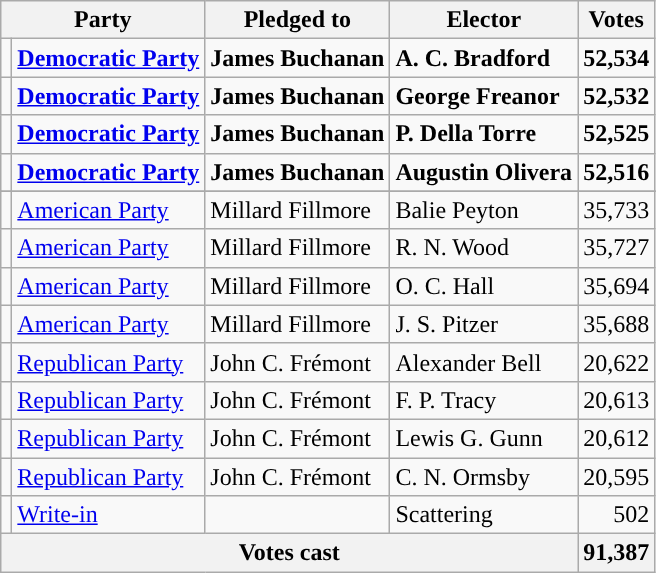<table class="wikitable">
<tr>
<th colspan=2>Party</th>
<th>Pledged to</th>
<th>Elector</th>
<th>Votes</th>
</tr>
<tr style="font-weight:bold">
<td></td>
<td><a href='#'>Democratic Party</a></td>
<td>James Buchanan</td>
<td>A. C. Bradford</td>
<td align="right">52,534</td>
</tr>
<tr style="font-weight:bold">
<td></td>
<td><a href='#'>Democratic Party</a></td>
<td>James Buchanan</td>
<td>George Freanor</td>
<td align="right">52,532</td>
</tr>
<tr style="font-weight:bold">
<td></td>
<td><a href='#'>Democratic Party</a></td>
<td>James Buchanan</td>
<td>P. Della Torre</td>
<td align="right">52,525</td>
</tr>
<tr style="font-weight:bold">
<td></td>
<td><a href='#'>Democratic Party</a></td>
<td>James Buchanan</td>
<td>Augustin Olivera</td>
<td align="right">52,516</td>
</tr>
<tr style="font-weight:bold">
</tr>
<tr>
<td></td>
<td><a href='#'>American Party</a></td>
<td>Millard Fillmore</td>
<td>Balie Peyton</td>
<td align="right">35,733</td>
</tr>
<tr>
<td></td>
<td><a href='#'>American Party</a></td>
<td>Millard Fillmore</td>
<td>R. N. Wood</td>
<td align="right">35,727</td>
</tr>
<tr>
<td></td>
<td><a href='#'>American Party</a></td>
<td>Millard Fillmore</td>
<td>O. C. Hall</td>
<td align="right">35,694</td>
</tr>
<tr>
<td></td>
<td><a href='#'>American Party</a></td>
<td>Millard Fillmore</td>
<td>J. S. Pitzer</td>
<td align="right">35,688</td>
</tr>
<tr>
<td></td>
<td><a href='#'>Republican Party</a></td>
<td>John C. Frémont</td>
<td>Alexander Bell</td>
<td align="right">20,622</td>
</tr>
<tr>
<td></td>
<td><a href='#'>Republican Party</a></td>
<td>John C. Frémont</td>
<td>F. P. Tracy</td>
<td align="right">20,613</td>
</tr>
<tr>
<td></td>
<td><a href='#'>Republican Party</a></td>
<td>John C. Frémont</td>
<td>Lewis G. Gunn</td>
<td align="right">20,612</td>
</tr>
<tr>
<td></td>
<td><a href='#'>Republican Party</a></td>
<td>John C. Frémont</td>
<td>C. N. Ormsby</td>
<td align="right">20,595</td>
</tr>
<tr>
<td></td>
<td><a href='#'>Write-in</a></td>
<td></td>
<td>Scattering</td>
<td align="right">502</td>
</tr>
<tr>
<th colspan="4">Votes cast</th>
<th>91,387</th>
</tr>
</table>
